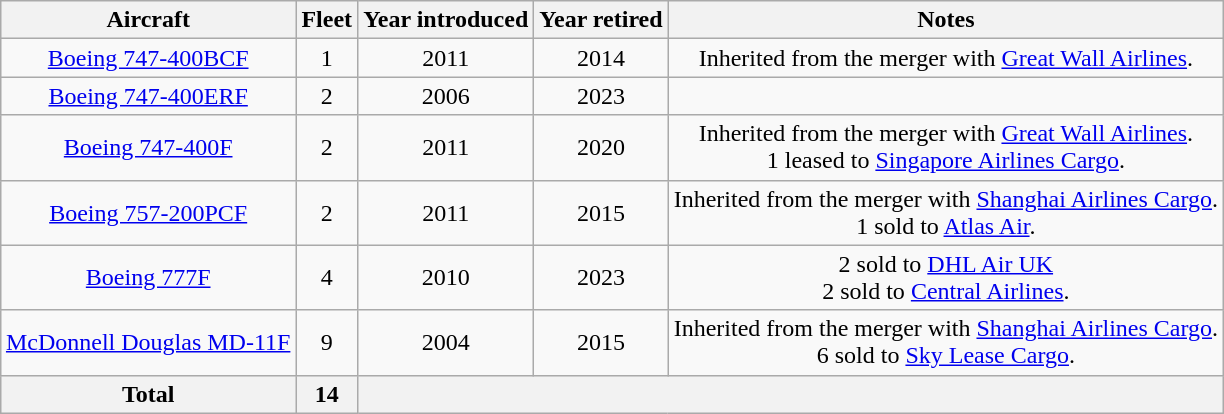<table class="wikitable" style="border-collapse:collapse;text-align:center;margin:auto;">
<tr>
<th>Aircraft</th>
<th>Fleet</th>
<th>Year introduced</th>
<th>Year retired</th>
<th>Notes</th>
</tr>
<tr>
<td><a href='#'>Boeing 747-400BCF</a></td>
<td>1</td>
<td>2011</td>
<td>2014</td>
<td>Inherited from the merger with <a href='#'>Great Wall Airlines</a>.</td>
</tr>
<tr>
<td><a href='#'>Boeing 747-400ERF</a></td>
<td>2</td>
<td>2006</td>
<td>2023</td>
<td></td>
</tr>
<tr>
<td><a href='#'>Boeing 747-400F</a></td>
<td>2</td>
<td>2011</td>
<td>2020</td>
<td>Inherited from the merger with <a href='#'>Great Wall Airlines</a>. <br> 1 leased to <a href='#'>Singapore Airlines Cargo</a>.</td>
</tr>
<tr>
<td><a href='#'>Boeing 757-200PCF</a></td>
<td>2</td>
<td>2011</td>
<td>2015</td>
<td>Inherited from the merger with <a href='#'>Shanghai Airlines Cargo</a>. <br> 1 sold to <a href='#'>Atlas Air</a>.</td>
</tr>
<tr>
<td><a href='#'>Boeing 777F</a></td>
<td>4</td>
<td>2010</td>
<td>2023</td>
<td>2 sold to <a href='#'>DHL Air UK</a> <br> 2 sold to <a href='#'>Central Airlines</a>.</td>
</tr>
<tr>
<td><a href='#'>McDonnell Douglas MD-11F</a></td>
<td>9</td>
<td>2004</td>
<td>2015</td>
<td>Inherited from the merger with <a href='#'>Shanghai Airlines Cargo</a>. <br> 6 sold to <a href='#'>Sky Lease Cargo</a>.</td>
</tr>
<tr>
<th>Total</th>
<th>14</th>
<th colspan="3"></th>
</tr>
</table>
